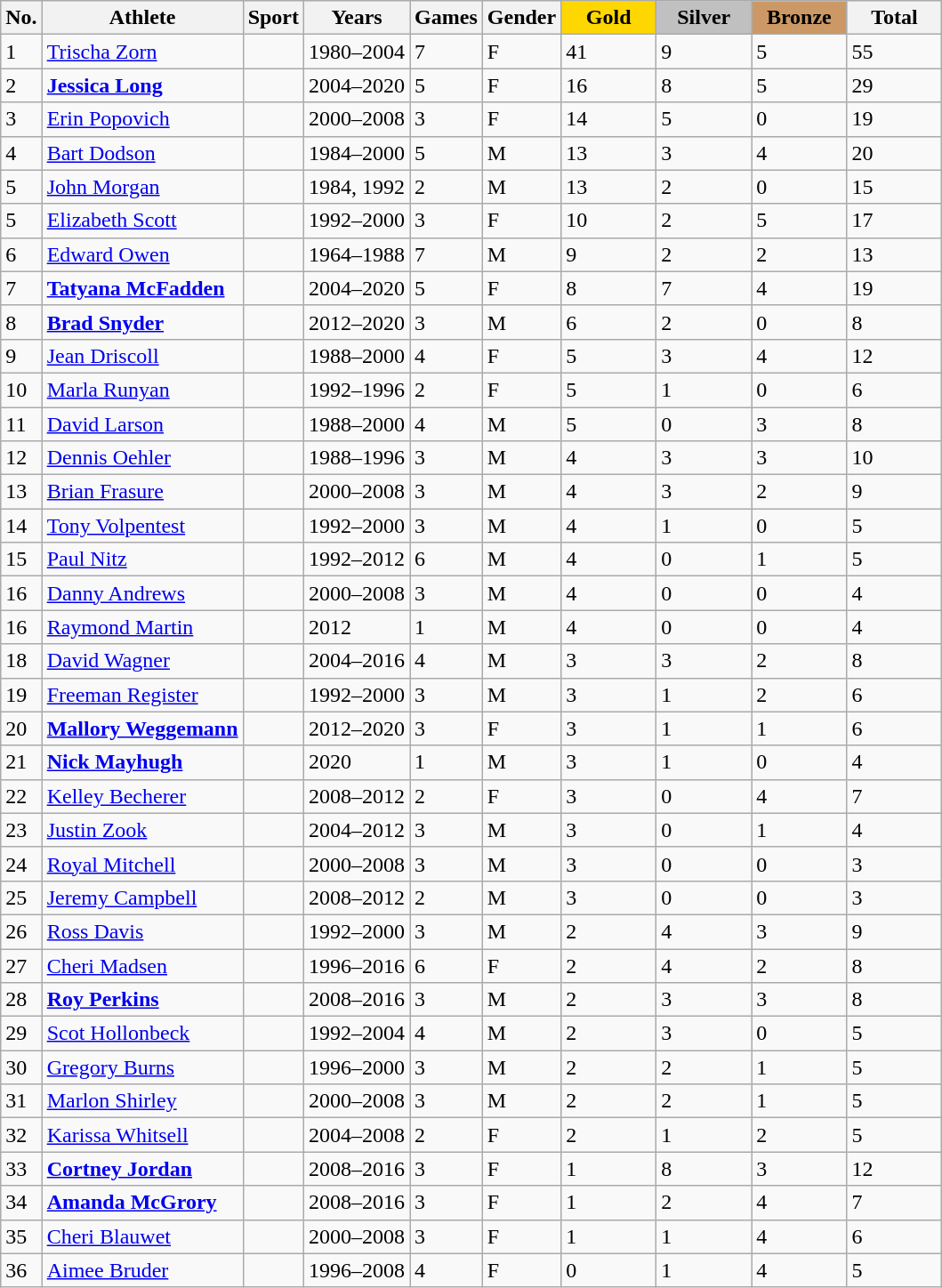<table class="wikitable sortable">
<tr>
<th>No.</th>
<th>Athlete</th>
<th>Sport</th>
<th>Years</th>
<th>Games</th>
<th>Gender</th>
<th style="background:gold; width:4.0em; font-weight:bold;">Gold</th>
<th style="background:silver; width:4.0em; font-weight:bold;">Silver</th>
<th style="background:#c96; width:4.0em; font-weight:bold;">Bronze</th>
<th style="width:4.0em;">Total</th>
</tr>
<tr>
<td>1</td>
<td><a href='#'>Trischa Zorn</a></td>
<td></td>
<td>1980–2004</td>
<td>7</td>
<td>F</td>
<td>41</td>
<td>9</td>
<td>5</td>
<td>55</td>
</tr>
<tr>
<td>2</td>
<td><strong><a href='#'>Jessica Long</a></strong></td>
<td></td>
<td>2004–2020</td>
<td>5</td>
<td>F</td>
<td>16</td>
<td>8</td>
<td>5</td>
<td>29</td>
</tr>
<tr>
<td>3</td>
<td><a href='#'>Erin Popovich</a></td>
<td></td>
<td>2000–2008</td>
<td>3</td>
<td>F</td>
<td>14</td>
<td>5</td>
<td>0</td>
<td>19</td>
</tr>
<tr>
<td>4</td>
<td><a href='#'>Bart Dodson</a></td>
<td></td>
<td>1984–2000</td>
<td>5</td>
<td>M</td>
<td>13</td>
<td>3</td>
<td>4</td>
<td>20</td>
</tr>
<tr>
<td>5</td>
<td><a href='#'>John Morgan</a></td>
<td></td>
<td>1984, 1992</td>
<td>2</td>
<td>M</td>
<td>13</td>
<td>2</td>
<td>0</td>
<td>15</td>
</tr>
<tr>
<td>5</td>
<td><a href='#'>Elizabeth Scott</a></td>
<td></td>
<td>1992–2000</td>
<td>3</td>
<td>F</td>
<td>10</td>
<td>2</td>
<td>5</td>
<td>17</td>
</tr>
<tr>
<td>6</td>
<td><a href='#'>Edward Owen</a></td>
<td><br> </td>
<td>1964–1988</td>
<td>7</td>
<td>M</td>
<td>9</td>
<td>2</td>
<td>2</td>
<td>13</td>
</tr>
<tr>
<td>7</td>
<td><strong><a href='#'>Tatyana McFadden</a></strong></td>
<td></td>
<td>2004–2020</td>
<td>5</td>
<td>F</td>
<td>8</td>
<td>7</td>
<td>4</td>
<td>19</td>
</tr>
<tr>
<td>8</td>
<td><strong><a href='#'>Brad Snyder</a></strong></td>
<td></td>
<td>2012–2020</td>
<td>3</td>
<td>M</td>
<td>6</td>
<td>2</td>
<td>0</td>
<td>8</td>
</tr>
<tr>
<td>9</td>
<td><a href='#'>Jean Driscoll</a></td>
<td></td>
<td>1988–2000</td>
<td>4</td>
<td>F</td>
<td>5</td>
<td>3</td>
<td>4</td>
<td>12</td>
</tr>
<tr>
<td>10</td>
<td><a href='#'>Marla Runyan</a></td>
<td></td>
<td>1992–1996</td>
<td>2</td>
<td>F</td>
<td>5</td>
<td>1</td>
<td>0</td>
<td>6</td>
</tr>
<tr>
<td>11</td>
<td><a href='#'>David Larson</a></td>
<td></td>
<td>1988–2000</td>
<td>4</td>
<td>M</td>
<td>5</td>
<td>0</td>
<td>3</td>
<td>8</td>
</tr>
<tr>
<td>12</td>
<td><a href='#'>Dennis Oehler</a></td>
<td></td>
<td>1988–1996</td>
<td>3</td>
<td>M</td>
<td>4</td>
<td>3</td>
<td>3</td>
<td>10</td>
</tr>
<tr>
<td>13</td>
<td><a href='#'>Brian Frasure</a></td>
<td></td>
<td>2000–2008</td>
<td>3</td>
<td>M</td>
<td>4</td>
<td>3</td>
<td>2</td>
<td>9</td>
</tr>
<tr>
<td>14</td>
<td><a href='#'>Tony Volpentest</a></td>
<td></td>
<td>1992–2000</td>
<td>3</td>
<td>M</td>
<td>4</td>
<td>1</td>
<td>0</td>
<td>5</td>
</tr>
<tr>
<td>15</td>
<td><a href='#'>Paul Nitz</a></td>
<td></td>
<td>1992–2012</td>
<td>6</td>
<td>M</td>
<td>4</td>
<td>0</td>
<td>1</td>
<td>5</td>
</tr>
<tr>
<td>16</td>
<td><a href='#'>Danny Andrews</a></td>
<td></td>
<td>2000–2008</td>
<td>3</td>
<td>M</td>
<td>4</td>
<td>0</td>
<td>0</td>
<td>4</td>
</tr>
<tr>
<td>16</td>
<td><a href='#'>Raymond Martin</a></td>
<td></td>
<td>2012</td>
<td>1</td>
<td>M</td>
<td>4</td>
<td>0</td>
<td>0</td>
<td>4</td>
</tr>
<tr>
<td>18</td>
<td><a href='#'>David Wagner</a></td>
<td></td>
<td>2004–2016</td>
<td>4</td>
<td>M</td>
<td>3</td>
<td>3</td>
<td>2</td>
<td>8</td>
</tr>
<tr>
<td>19</td>
<td><a href='#'>Freeman Register</a></td>
<td></td>
<td>1992–2000</td>
<td>3</td>
<td>M</td>
<td>3</td>
<td>1</td>
<td>2</td>
<td>6</td>
</tr>
<tr>
<td>20</td>
<td><strong><a href='#'>Mallory Weggemann</a></strong></td>
<td></td>
<td>2012–2020</td>
<td>3</td>
<td>F</td>
<td>3</td>
<td>1</td>
<td>1</td>
<td>6</td>
</tr>
<tr>
<td>21</td>
<td><strong><a href='#'>Nick Mayhugh</a></strong></td>
<td></td>
<td>2020</td>
<td>1</td>
<td>M</td>
<td>3</td>
<td>1</td>
<td>0</td>
<td>4</td>
</tr>
<tr>
<td>22</td>
<td><a href='#'>Kelley Becherer</a></td>
<td></td>
<td>2008–2012</td>
<td>2</td>
<td>F</td>
<td>3</td>
<td>0</td>
<td>4</td>
<td>7</td>
</tr>
<tr>
<td>23</td>
<td><a href='#'>Justin Zook</a></td>
<td></td>
<td>2004–2012</td>
<td>3</td>
<td>M</td>
<td>3</td>
<td>0</td>
<td>1</td>
<td>4</td>
</tr>
<tr>
<td>24</td>
<td><a href='#'>Royal Mitchell</a></td>
<td></td>
<td>2000–2008</td>
<td>3</td>
<td>M</td>
<td>3</td>
<td>0</td>
<td>0</td>
<td>3</td>
</tr>
<tr>
<td>25</td>
<td><a href='#'>Jeremy Campbell</a></td>
<td></td>
<td>2008–2012</td>
<td>2</td>
<td>M</td>
<td>3</td>
<td>0</td>
<td>0</td>
<td>3</td>
</tr>
<tr>
<td>26</td>
<td><a href='#'>Ross Davis</a></td>
<td></td>
<td>1992–2000</td>
<td>3</td>
<td>M</td>
<td>2</td>
<td>4</td>
<td>3</td>
<td>9</td>
</tr>
<tr>
<td>27</td>
<td><a href='#'>Cheri Madsen</a></td>
<td></td>
<td>1996–2016</td>
<td>6</td>
<td>F</td>
<td>2</td>
<td>4</td>
<td>2</td>
<td>8</td>
</tr>
<tr>
<td>28</td>
<td><strong><a href='#'>Roy Perkins</a></strong></td>
<td></td>
<td>2008–2016</td>
<td>3</td>
<td>M</td>
<td>2</td>
<td>3</td>
<td>3</td>
<td>8</td>
</tr>
<tr>
<td>29</td>
<td><a href='#'>Scot Hollonbeck</a></td>
<td></td>
<td>1992–2004</td>
<td>4</td>
<td>M</td>
<td>2</td>
<td>3</td>
<td>0</td>
<td>5</td>
</tr>
<tr>
<td>30</td>
<td><a href='#'>Gregory Burns</a></td>
<td></td>
<td>1996–2000</td>
<td>3</td>
<td>M</td>
<td>2</td>
<td>2</td>
<td>1</td>
<td>5</td>
</tr>
<tr>
<td>31</td>
<td><a href='#'>Marlon Shirley</a></td>
<td></td>
<td>2000–2008</td>
<td>3</td>
<td>M</td>
<td>2</td>
<td>2</td>
<td>1</td>
<td>5</td>
</tr>
<tr>
<td>32</td>
<td><a href='#'>Karissa Whitsell</a></td>
<td></td>
<td>2004–2008</td>
<td>2</td>
<td>F</td>
<td>2</td>
<td>1</td>
<td>2</td>
<td>5</td>
</tr>
<tr>
<td>33</td>
<td><strong><a href='#'>Cortney Jordan</a></strong></td>
<td></td>
<td>2008–2016</td>
<td>3</td>
<td>F</td>
<td>1</td>
<td>8</td>
<td>3</td>
<td>12</td>
</tr>
<tr>
<td>34</td>
<td><strong><a href='#'>Amanda McGrory</a></strong></td>
<td></td>
<td>2008–2016</td>
<td>3</td>
<td>F</td>
<td>1</td>
<td>2</td>
<td>4</td>
<td>7</td>
</tr>
<tr>
<td>35</td>
<td><a href='#'>Cheri Blauwet</a></td>
<td></td>
<td>2000–2008</td>
<td>3</td>
<td>F</td>
<td>1</td>
<td>1</td>
<td>4</td>
<td>6</td>
</tr>
<tr>
<td>36</td>
<td><a href='#'>Aimee Bruder</a></td>
<td></td>
<td>1996–2008</td>
<td>4</td>
<td>F</td>
<td>0</td>
<td>1</td>
<td>4</td>
<td>5</td>
</tr>
</table>
